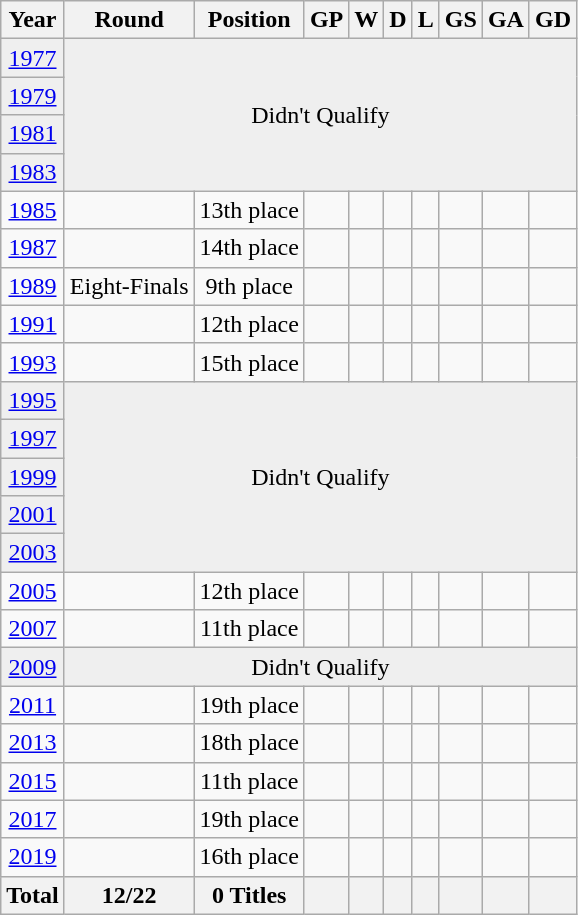<table class="wikitable" style="text-align: center;">
<tr>
<th>Year</th>
<th>Round</th>
<th>Position</th>
<th>GP</th>
<th>W</th>
<th>D</th>
<th>L</th>
<th>GS</th>
<th>GA</th>
<th>GD</th>
</tr>
<tr bgcolor=efefef>
<td><a href='#'>1977</a> </td>
<td colspan=9 rowspan=4>Didn't Qualify</td>
</tr>
<tr bgcolor=efefef>
<td><a href='#'>1979</a>  </td>
</tr>
<tr bgcolor=efefef>
<td><a href='#'>1981</a> </td>
</tr>
<tr bgcolor=efefef>
<td><a href='#'>1983</a> </td>
</tr>
<tr bgcolor=>
<td><a href='#'>1985</a> </td>
<td></td>
<td>13th place</td>
<td></td>
<td></td>
<td></td>
<td></td>
<td></td>
<td></td>
<td></td>
</tr>
<tr bgcolor=>
<td><a href='#'>1987</a> </td>
<td></td>
<td>14th place</td>
<td></td>
<td></td>
<td></td>
<td></td>
<td></td>
<td></td>
<td></td>
</tr>
<tr bgcolor=>
<td><a href='#'>1989</a> </td>
<td>Eight-Finals</td>
<td>9th place</td>
<td></td>
<td></td>
<td></td>
<td></td>
<td></td>
<td></td>
<td></td>
</tr>
<tr bgcolor=>
<td><a href='#'>1991</a> </td>
<td></td>
<td>12th place</td>
<td></td>
<td></td>
<td></td>
<td></td>
<td></td>
<td></td>
<td></td>
</tr>
<tr bgcolor=>
<td><a href='#'>1993</a> </td>
<td></td>
<td>15th place</td>
<td></td>
<td></td>
<td></td>
<td></td>
<td></td>
<td></td>
<td></td>
</tr>
<tr bgcolor=efefef>
<td><a href='#'>1995</a> </td>
<td colspan=9 rowspan=5>Didn't Qualify</td>
</tr>
<tr bgcolor=efefef>
<td><a href='#'>1997</a> </td>
</tr>
<tr bgcolor=efefef>
<td><a href='#'>1999</a> </td>
</tr>
<tr bgcolor=efefef>
<td><a href='#'>2001</a> </td>
</tr>
<tr bgcolor=efefef>
<td><a href='#'>2003</a> </td>
</tr>
<tr bgcolor=>
<td><a href='#'>2005</a> </td>
<td></td>
<td>12th place</td>
<td></td>
<td></td>
<td></td>
<td></td>
<td></td>
<td></td>
<td></td>
</tr>
<tr bgcolor=>
<td><a href='#'>2007</a> </td>
<td></td>
<td>11th place</td>
<td></td>
<td></td>
<td></td>
<td></td>
<td></td>
<td></td>
<td></td>
</tr>
<tr bgcolor=efefef>
<td><a href='#'>2009</a> </td>
<td colspan=9 rowspan=1>Didn't Qualify</td>
</tr>
<tr bgcolor=>
<td><a href='#'>2011</a> </td>
<td></td>
<td>19th place</td>
<td></td>
<td></td>
<td></td>
<td></td>
<td></td>
<td></td>
<td></td>
</tr>
<tr bgcolor=>
<td><a href='#'>2013</a> </td>
<td></td>
<td>18th place</td>
<td></td>
<td></td>
<td></td>
<td></td>
<td></td>
<td></td>
<td></td>
</tr>
<tr bgcolor=>
<td><a href='#'>2015</a> </td>
<td></td>
<td>11th place</td>
<td></td>
<td></td>
<td></td>
<td></td>
<td></td>
<td></td>
<td></td>
</tr>
<tr bgcolor=>
<td><a href='#'>2017</a> </td>
<td></td>
<td>19th place</td>
<td></td>
<td></td>
<td></td>
<td></td>
<td></td>
<td></td>
<td></td>
</tr>
<tr bgcolor=>
<td><a href='#'>2019</a> </td>
<td></td>
<td>16th place</td>
<td></td>
<td></td>
<td></td>
<td></td>
<td></td>
<td></td>
<td></td>
</tr>
<tr>
<th>Total</th>
<th>12/22</th>
<th>0 Titles</th>
<th></th>
<th></th>
<th></th>
<th></th>
<th></th>
<th></th>
<th></th>
</tr>
</table>
